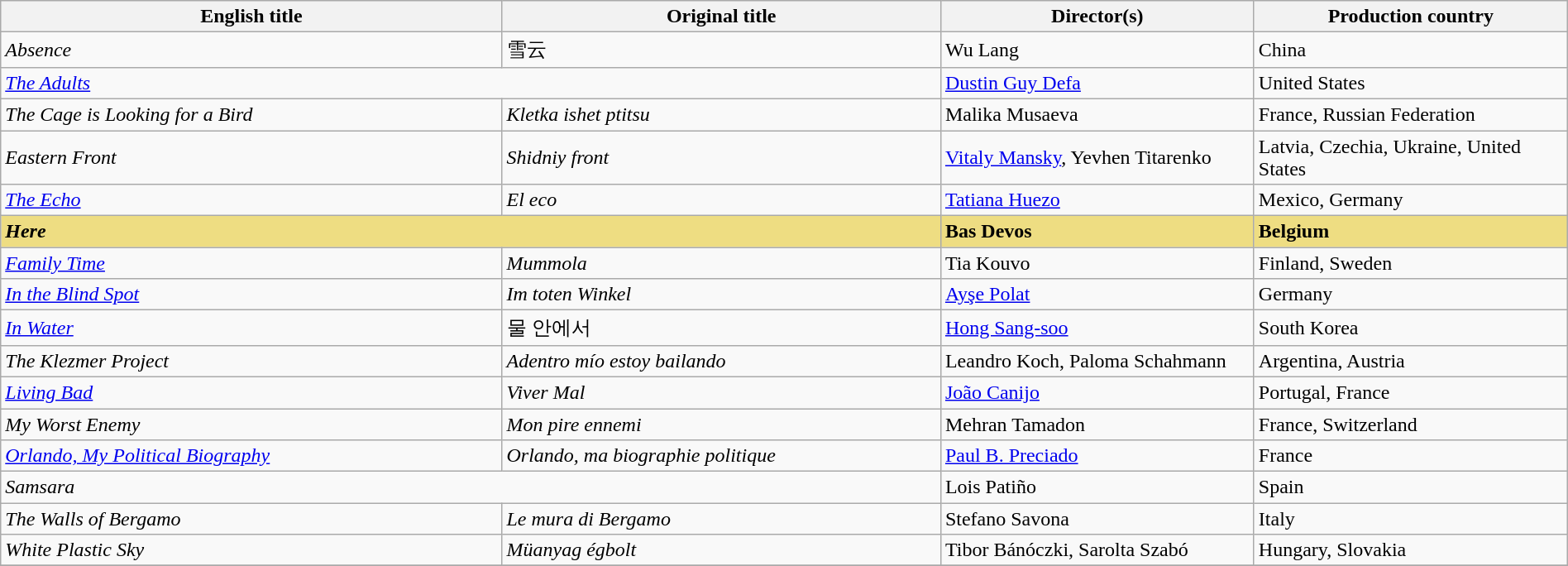<table class="wikitable" width="100%" cellpadding="5">
<tr>
<th scope="col" width="32%">English title</th>
<th scope="col" width="28%">Original title</th>
<th scope="col" width="20%">Director(s)</th>
<th scope="col" width="20%">Production country</th>
</tr>
<tr>
<td><em>Absence</em></td>
<td>雪云</td>
<td>Wu Lang</td>
<td>China</td>
</tr>
<tr>
<td colspan="2"><em><a href='#'>The Adults</a></em></td>
<td><a href='#'>Dustin Guy Defa</a></td>
<td>United States</td>
</tr>
<tr>
<td><em>The Cage is Looking for a Bird</em></td>
<td><em>Kletka ishet ptitsu</em></td>
<td>Malika Musaeva</td>
<td>France, Russian Federation</td>
</tr>
<tr>
<td><em>Eastern Front</em></td>
<td><em>Shidniy front</em></td>
<td><a href='#'>Vitaly Mansky</a>, Yevhen Titarenko</td>
<td>Latvia, Czechia, Ukraine, United States</td>
</tr>
<tr>
<td><em><a href='#'>The Echo</a></em></td>
<td><em>El eco</em></td>
<td><a href='#'>Tatiana Huezo</a></td>
<td>Mexico, Germany</td>
</tr>
<tr style="background:#EEDD82;">
<td colspan="2"><strong><em>Here</em></strong></td>
<td><strong>Bas Devos</strong></td>
<td><strong>Belgium</strong></td>
</tr>
<tr>
<td><em><a href='#'>Family Time</a></em></td>
<td><em>Mummola</em></td>
<td>Tia Kouvo</td>
<td>Finland, Sweden</td>
</tr>
<tr>
<td><em><a href='#'>In the Blind Spot</a></em></td>
<td><em>Im toten Winkel</em></td>
<td><a href='#'>Ayşe Polat</a></td>
<td>Germany</td>
</tr>
<tr>
<td><em><a href='#'>In Water</a></em></td>
<td>물 안에서</td>
<td><a href='#'>Hong Sang-soo</a></td>
<td>South Korea</td>
</tr>
<tr>
<td><em>The Klezmer Project</em></td>
<td><em>Adentro mío estoy bailando</em></td>
<td>Leandro Koch, Paloma Schahmann</td>
<td>Argentina, Austria</td>
</tr>
<tr>
<td><em><a href='#'>Living Bad</a></em></td>
<td><em>Viver Mal</em></td>
<td><a href='#'>João Canijo</a></td>
<td>Portugal, France</td>
</tr>
<tr>
<td><em>My Worst Enemy</em></td>
<td><em>Mon pire ennemi</em></td>
<td>Mehran Tamadon</td>
<td>France, Switzerland</td>
</tr>
<tr>
<td><em><a href='#'>Orlando, My Political Biography</a></em></td>
<td><em>Orlando, ma biographie politique</em></td>
<td><a href='#'>Paul B. Preciado</a></td>
<td>France</td>
</tr>
<tr>
<td colspan="2"><em>Samsara</em></td>
<td>Lois Patiño</td>
<td>Spain</td>
</tr>
<tr>
<td><em>The Walls of Bergamo</em></td>
<td><em>Le mura di Bergamo</em></td>
<td>Stefano Savona</td>
<td>Italy</td>
</tr>
<tr>
<td><em>White Plastic Sky</em></td>
<td><em>Müanyag égbolt</em></td>
<td>Tibor Bánóczki, Sarolta Szabó</td>
<td>Hungary, Slovakia</td>
</tr>
<tr>
</tr>
</table>
